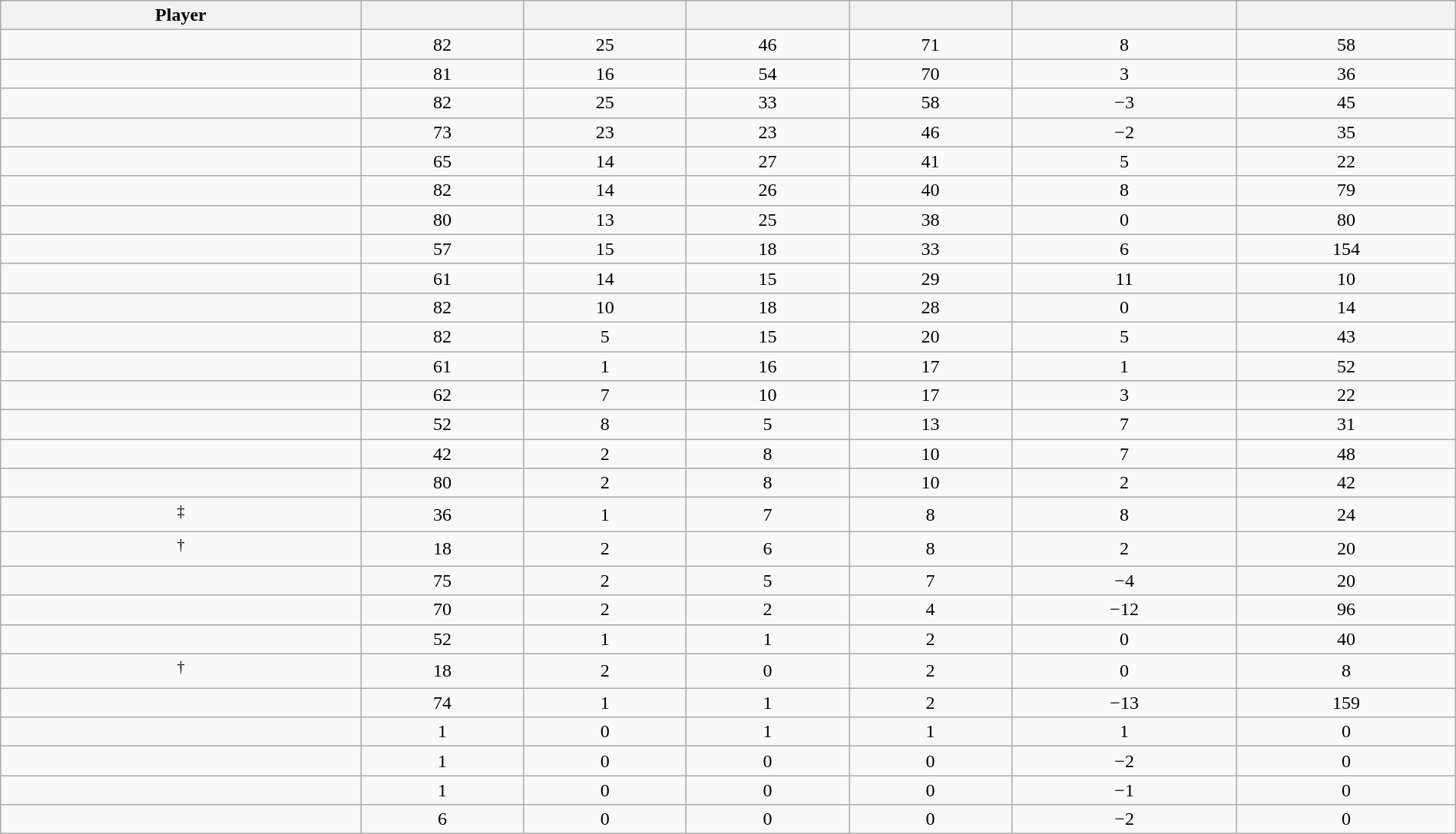<table class="wikitable sortable" style="width:100%;">
<tr align=center>
<th>Player</th>
<th></th>
<th></th>
<th></th>
<th></th>
<th data-sort-type="number"></th>
<th></th>
</tr>
<tr style="text-align:center;">
<td></td>
<td>82</td>
<td>25</td>
<td>46</td>
<td>71</td>
<td>8</td>
<td>58</td>
</tr>
<tr style="text-align:center;">
<td></td>
<td>81</td>
<td>16</td>
<td>54</td>
<td>70</td>
<td>3</td>
<td>36</td>
</tr>
<tr style="text-align:center;">
<td></td>
<td>82</td>
<td>25</td>
<td>33</td>
<td>58</td>
<td>−3</td>
<td>45</td>
</tr>
<tr style="text-align:center;">
<td></td>
<td>73</td>
<td>23</td>
<td>23</td>
<td>46</td>
<td>−2</td>
<td>35</td>
</tr>
<tr style="text-align:center;">
<td></td>
<td>65</td>
<td>14</td>
<td>27</td>
<td>41</td>
<td>5</td>
<td>22</td>
</tr>
<tr style="text-align:center;">
<td></td>
<td>82</td>
<td>14</td>
<td>26</td>
<td>40</td>
<td>8</td>
<td>79</td>
</tr>
<tr style="text-align:center;">
<td></td>
<td>80</td>
<td>13</td>
<td>25</td>
<td>38</td>
<td>0</td>
<td>80</td>
</tr>
<tr style="text-align:center;">
<td></td>
<td>57</td>
<td>15</td>
<td>18</td>
<td>33</td>
<td>6</td>
<td>154</td>
</tr>
<tr style="text-align:center;">
<td></td>
<td>61</td>
<td>14</td>
<td>15</td>
<td>29</td>
<td>11</td>
<td>10</td>
</tr>
<tr style="text-align:center;">
<td></td>
<td>82</td>
<td>10</td>
<td>18</td>
<td>28</td>
<td>0</td>
<td>14</td>
</tr>
<tr style="text-align:center;">
<td></td>
<td>82</td>
<td>5</td>
<td>15</td>
<td>20</td>
<td>5</td>
<td>43</td>
</tr>
<tr style="text-align:center;">
<td></td>
<td>61</td>
<td>1</td>
<td>16</td>
<td>17</td>
<td>1</td>
<td>52</td>
</tr>
<tr style="text-align:center;">
<td></td>
<td>62</td>
<td>7</td>
<td>10</td>
<td>17</td>
<td>3</td>
<td>22</td>
</tr>
<tr style="text-align:center;">
<td></td>
<td>52</td>
<td>8</td>
<td>5</td>
<td>13</td>
<td>7</td>
<td>31</td>
</tr>
<tr style="text-align:center;">
<td></td>
<td>42</td>
<td>2</td>
<td>8</td>
<td>10</td>
<td>7</td>
<td>48</td>
</tr>
<tr style="text-align:center;">
<td></td>
<td>80</td>
<td>2</td>
<td>8</td>
<td>10</td>
<td>2</td>
<td>42</td>
</tr>
<tr style="text-align:center;">
<td><sup>‡</sup></td>
<td>36</td>
<td>1</td>
<td>7</td>
<td>8</td>
<td>8</td>
<td>24</td>
</tr>
<tr style="text-align:center;">
<td><sup>†</sup></td>
<td>18</td>
<td>2</td>
<td>6</td>
<td>8</td>
<td>2</td>
<td>20</td>
</tr>
<tr style="text-align:center;">
<td></td>
<td>75</td>
<td>2</td>
<td>5</td>
<td>7</td>
<td>−4</td>
<td>20</td>
</tr>
<tr style="text-align:center;">
<td></td>
<td>70</td>
<td>2</td>
<td>2</td>
<td>4</td>
<td>−12</td>
<td>96</td>
</tr>
<tr style="text-align:center;">
<td></td>
<td>52</td>
<td>1</td>
<td>1</td>
<td>2</td>
<td>0</td>
<td>40</td>
</tr>
<tr style="text-align:center;">
<td><sup>†</sup></td>
<td>18</td>
<td>2</td>
<td>0</td>
<td>2</td>
<td>0</td>
<td>8</td>
</tr>
<tr style="text-align:center;">
<td></td>
<td>74</td>
<td>1</td>
<td>1</td>
<td>2</td>
<td>−13</td>
<td>159</td>
</tr>
<tr style="text-align:center;">
<td></td>
<td>1</td>
<td>0</td>
<td>1</td>
<td>1</td>
<td>1</td>
<td>0</td>
</tr>
<tr style="text-align:center;">
<td></td>
<td>1</td>
<td>0</td>
<td>0</td>
<td>0</td>
<td>−2</td>
<td>0</td>
</tr>
<tr style="text-align:center;">
<td></td>
<td>1</td>
<td>0</td>
<td>0</td>
<td>0</td>
<td>−1</td>
<td>0</td>
</tr>
<tr style="text-align:center;">
<td></td>
<td>6</td>
<td>0</td>
<td>0</td>
<td>0</td>
<td>−2</td>
<td>0</td>
</tr>
</table>
